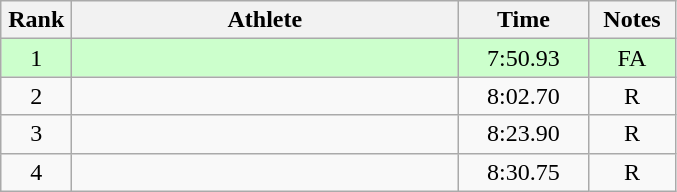<table class=wikitable style="text-align:center">
<tr>
<th width=40>Rank</th>
<th width=250>Athlete</th>
<th width=80>Time</th>
<th width=50>Notes</th>
</tr>
<tr bgcolor="ccffcc">
<td>1</td>
<td align=left></td>
<td>7:50.93</td>
<td>FA</td>
</tr>
<tr>
<td>2</td>
<td align=left></td>
<td>8:02.70</td>
<td>R</td>
</tr>
<tr>
<td>3</td>
<td align=left></td>
<td>8:23.90</td>
<td>R</td>
</tr>
<tr>
<td>4</td>
<td align=left></td>
<td>8:30.75</td>
<td>R</td>
</tr>
</table>
